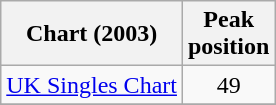<table class="wikitable">
<tr>
<th>Chart (2003)</th>
<th>Peak<br>position</th>
</tr>
<tr>
<td><a href='#'>UK Singles Chart</a></td>
<td align="center">49</td>
</tr>
<tr>
</tr>
</table>
